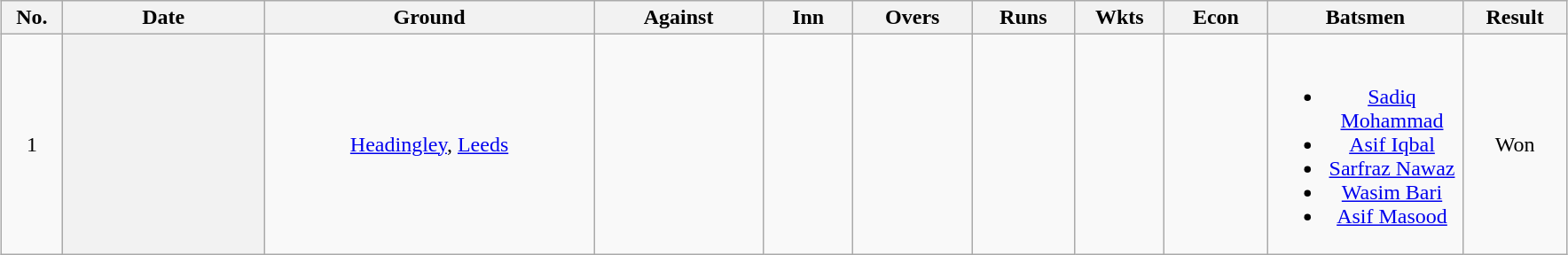<table class="wikitable plainrowheaders" style="margin: 1em auto 1em auto">
<tr align=center>
<th scope="col" style="width:38px;">No.</th>
<th scope="col" style="width:145px;">Date</th>
<th scope="col" style="width:240px;">Ground</th>
<th scope="col" style="width:120px;">Against</th>
<th scope="col" style="width:60px;">Inn</th>
<th scope="col" style="width:82px;">Overs</th>
<th scope="col" style="width:70px;">Runs</th>
<th scope="col" style="width:60px;">Wkts</th>
<th scope="col" style="width:70px;">Econ</th>
<th scope="col" style="width:140px;">Batsmen</th>
<th scope="col" style="width:70px;">Result</th>
</tr>
<tr align=center>
<td>1</td>
<th scope="row"> </th>
<td><a href='#'>Headingley</a>, <a href='#'>Leeds</a></td>
<td></td>
<td></td>
<td></td>
<td></td>
<td></td>
<td></td>
<td><br><ul><li><a href='#'>Sadiq Mohammad</a></li><li><a href='#'>Asif Iqbal</a></li><li><a href='#'>Sarfraz Nawaz</a></li><li><a href='#'>Wasim Bari</a></li><li><a href='#'>Asif Masood</a></li></ul></td>
<td>Won</td>
</tr>
</table>
